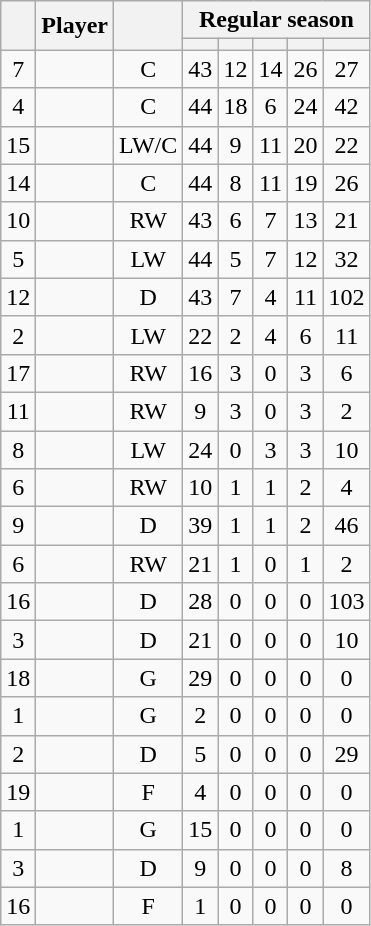<table class="wikitable sortable plainrowheaders" style="text-align:center;">
<tr>
<th scope="col" data-sort-type="number" rowspan="2"></th>
<th scope="col" rowspan="2">Player</th>
<th scope="col" rowspan="2"></th>
<th scope=colgroup colspan=5>Regular season</th>
</tr>
<tr>
<th scope="col" data-sort-type="number"></th>
<th scope="col" data-sort-type="number"></th>
<th scope="col" data-sort-type="number"></th>
<th scope="col" data-sort-type="number"></th>
<th scope="col" data-sort-type="number"></th>
</tr>
<tr>
<td scope="row">7</td>
<td align="left"></td>
<td>C</td>
<td>43</td>
<td>12</td>
<td>14</td>
<td>26</td>
<td>27</td>
</tr>
<tr>
<td scope="row">4</td>
<td align="left"></td>
<td>C</td>
<td>44</td>
<td>18</td>
<td>6</td>
<td>24</td>
<td>42</td>
</tr>
<tr>
<td scope="row">15</td>
<td align="left"></td>
<td>LW/C</td>
<td>44</td>
<td>9</td>
<td>11</td>
<td>20</td>
<td>22</td>
</tr>
<tr>
<td scope="row">14</td>
<td align="left"></td>
<td>C</td>
<td>44</td>
<td>8</td>
<td>11</td>
<td>19</td>
<td>26</td>
</tr>
<tr>
<td scope="row">10</td>
<td align="left"></td>
<td>RW</td>
<td>43</td>
<td>6</td>
<td>7</td>
<td>13</td>
<td>21</td>
</tr>
<tr>
<td scope="row">5</td>
<td align="left"></td>
<td>LW</td>
<td>44</td>
<td>5</td>
<td>7</td>
<td>12</td>
<td>32</td>
</tr>
<tr>
<td scope="row">12</td>
<td align="left"></td>
<td>D</td>
<td>43</td>
<td>7</td>
<td>4</td>
<td>11</td>
<td>102</td>
</tr>
<tr>
<td scope="row">2</td>
<td align="left"></td>
<td>LW</td>
<td>22</td>
<td>2</td>
<td>4</td>
<td>6</td>
<td>11</td>
</tr>
<tr>
<td scope="row">17</td>
<td align="left"></td>
<td>RW</td>
<td>16</td>
<td>3</td>
<td>0</td>
<td>3</td>
<td>6</td>
</tr>
<tr>
<td scope="row">11</td>
<td align="left"></td>
<td>RW</td>
<td>9</td>
<td>3</td>
<td>0</td>
<td>3</td>
<td>2</td>
</tr>
<tr>
<td scope="row">8</td>
<td align="left"></td>
<td>LW</td>
<td>24</td>
<td>0</td>
<td>3</td>
<td>3</td>
<td>10</td>
</tr>
<tr>
<td scope="row">6</td>
<td align="left"></td>
<td>RW</td>
<td>10</td>
<td>1</td>
<td>1</td>
<td>2</td>
<td>4</td>
</tr>
<tr>
<td scope="row">9</td>
<td align="left"></td>
<td>D</td>
<td>39</td>
<td>1</td>
<td>1</td>
<td>2</td>
<td>46</td>
</tr>
<tr>
<td scope="row">6</td>
<td align="left"></td>
<td>RW</td>
<td>21</td>
<td>1</td>
<td>0</td>
<td>1</td>
<td>2</td>
</tr>
<tr>
<td scope="row">16</td>
<td align="left"></td>
<td>D</td>
<td>28</td>
<td>0</td>
<td>0</td>
<td>0</td>
<td>103</td>
</tr>
<tr>
<td scope="row">3</td>
<td align="left"></td>
<td>D</td>
<td>21</td>
<td>0</td>
<td>0</td>
<td>0</td>
<td>10</td>
</tr>
<tr>
<td scope="row">18</td>
<td align="left"></td>
<td>G</td>
<td>29</td>
<td>0</td>
<td>0</td>
<td>0</td>
<td>0</td>
</tr>
<tr>
<td scope="row">1</td>
<td align="left"></td>
<td>G</td>
<td>2</td>
<td>0</td>
<td>0</td>
<td>0</td>
<td>0</td>
</tr>
<tr>
<td scope="row">2</td>
<td align="left"></td>
<td>D</td>
<td>5</td>
<td>0</td>
<td>0</td>
<td>0</td>
<td>29</td>
</tr>
<tr>
<td scope="row">19</td>
<td align="left"></td>
<td>F</td>
<td>4</td>
<td>0</td>
<td>0</td>
<td>0</td>
<td>0</td>
</tr>
<tr>
<td scope="row">1</td>
<td align="left"></td>
<td>G</td>
<td>15</td>
<td>0</td>
<td>0</td>
<td>0</td>
<td>0</td>
</tr>
<tr>
<td scope="row">3</td>
<td align="left"></td>
<td>D</td>
<td>9</td>
<td>0</td>
<td>0</td>
<td>0</td>
<td>8</td>
</tr>
<tr>
<td scope="row">16</td>
<td align="left"></td>
<td>F</td>
<td>1</td>
<td>0</td>
<td>0</td>
<td>0</td>
<td>0</td>
</tr>
</table>
